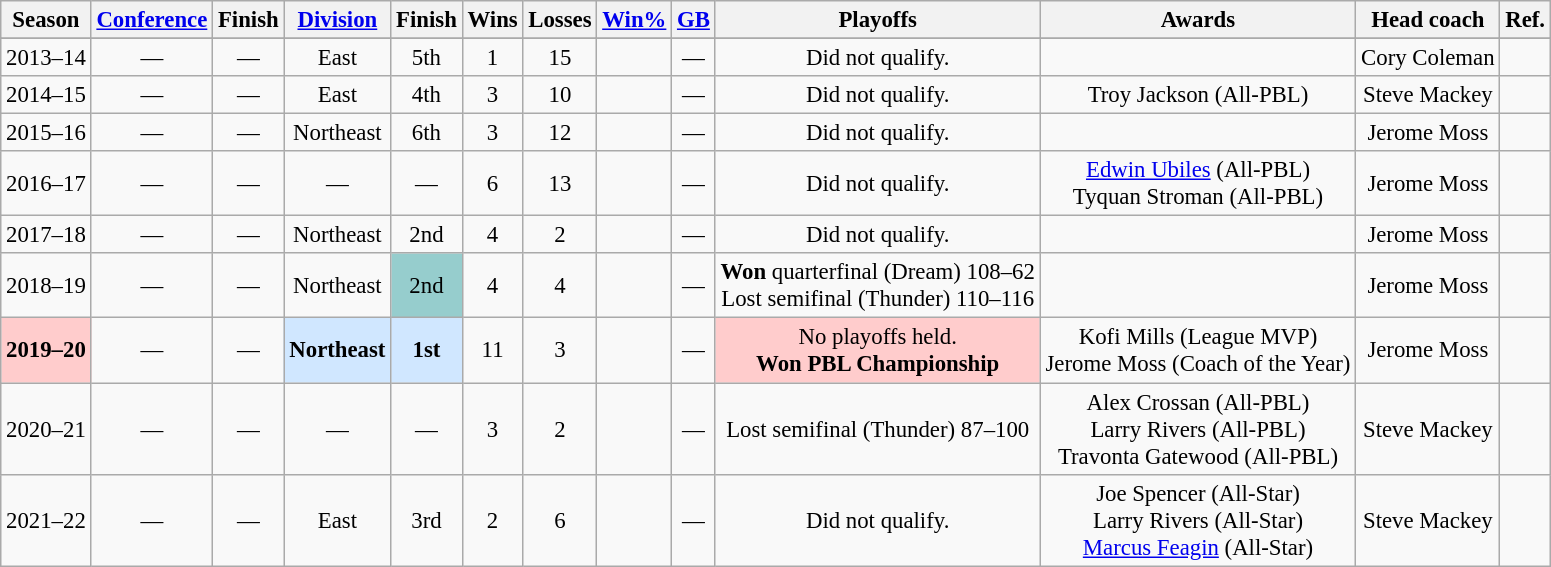<table class="wikitable" style="text-align:center; font-size:95%" summary="Season (sortable), Conference, Finish (sortable), Division, Finish (sortable), Wins (sortable), Losses (sortable), Win% (sortable), GB (sortable), Playoffs, Awards and Head coach">
<tr>
<th scope="col">Season</th>
<th scope="col" class="unsortable"><a href='#'>Conference</a></th>
<th scope="col">Finish</th>
<th scope="col" class="unsortable"><a href='#'>Division</a></th>
<th scope="col">Finish</th>
<th scope="col">Wins</th>
<th scope="col">Losses</th>
<th scope="col" class="unsortable"><a href='#'>Win%</a></th>
<th scope="col" data-sort-type="number"><a href='#'>GB</a></th>
<th scope="col" class="unsortable">Playoffs</th>
<th scope="col" class="unsortable">Awards</th>
<th scope="col" class="unsortable">Head coach</th>
<th scope="col" class="unsortable">Ref.</th>
</tr>
<tr>
</tr>
<tr>
<td>2013–14</td>
<td>—</td>
<td>—</td>
<td>East</td>
<td>5th</td>
<td>1</td>
<td>15</td>
<td></td>
<td>—</td>
<td>Did not qualify.</td>
<td></td>
<td>Cory Coleman</td>
<td></td>
</tr>
<tr>
<td>2014–15</td>
<td>—</td>
<td>—</td>
<td>East</td>
<td>4th</td>
<td>3</td>
<td>10</td>
<td></td>
<td>—</td>
<td>Did not qualify.</td>
<td>Troy Jackson (All-PBL)</td>
<td>Steve Mackey</td>
<td></td>
</tr>
<tr>
<td>2015–16</td>
<td>—</td>
<td>—</td>
<td>Northeast</td>
<td>6th</td>
<td>3</td>
<td>12</td>
<td></td>
<td>—</td>
<td>Did not qualify.</td>
<td></td>
<td>Jerome Moss</td>
<td></td>
</tr>
<tr>
<td>2016–17</td>
<td>—</td>
<td>—</td>
<td>—</td>
<td>—</td>
<td>6</td>
<td>13</td>
<td></td>
<td>—</td>
<td>Did not qualify.</td>
<td><a href='#'>Edwin Ubiles</a> (All-PBL)<br>Tyquan Stroman (All-PBL)</td>
<td>Jerome Moss</td>
<td></td>
</tr>
<tr>
<td>2017–18</td>
<td>—</td>
<td>—</td>
<td>Northeast</td>
<td>2nd</td>
<td>4</td>
<td>2</td>
<td></td>
<td>—</td>
<td>Did not qualify.</td>
<td></td>
<td>Jerome Moss</td>
<td></td>
</tr>
<tr>
<td>2018–19</td>
<td>—</td>
<td>—</td>
<td>Northeast</td>
<td bgcolor="#96CDCD">2nd</td>
<td>4</td>
<td>4</td>
<td></td>
<td>—</td>
<td><strong>Won</strong> quarterfinal (Dream) 108–62<br>Lost semifinal (Thunder) 110–116</td>
<td></td>
<td>Jerome Moss</td>
<td></td>
</tr>
<tr>
<th scope="row" style="background-color:#FFCCCC;">2019–20</th>
<td>—</td>
<td>—</td>
<td bgcolor="#D0E7FF"><strong>Northeast</strong></td>
<td bgcolor="#D0E7FF"><strong>1st</strong></td>
<td>11</td>
<td>3</td>
<td></td>
<td>—</td>
<td bgcolor="#FFCCCC">No playoffs held.<br><strong>Won PBL Championship</strong></td>
<td>Kofi Mills (League MVP)<br>Jerome Moss (Coach of the Year)</td>
<td>Jerome Moss</td>
<td></td>
</tr>
<tr>
<td>2020–21</td>
<td>—</td>
<td>—</td>
<td>—</td>
<td>—</td>
<td>3</td>
<td>2</td>
<td></td>
<td>—</td>
<td>Lost semifinal (Thunder) 87–100</td>
<td>Alex Crossan (All-PBL)<br>Larry Rivers (All-PBL)<br>Travonta Gatewood (All-PBL)</td>
<td>Steve Mackey</td>
<td></td>
</tr>
<tr>
<td>2021–22</td>
<td>—</td>
<td>—</td>
<td>East</td>
<td>3rd</td>
<td>2</td>
<td>6</td>
<td></td>
<td>—</td>
<td>Did not qualify.</td>
<td>Joe Spencer (All-Star)<br>Larry Rivers (All-Star)<br><a href='#'>Marcus Feagin</a> (All-Star)</td>
<td>Steve Mackey</td>
<td></td>
</tr>
</table>
